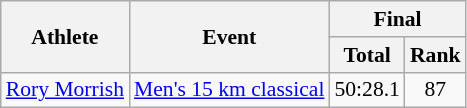<table class="wikitable" style="font-size:90%">
<tr>
<th rowspan="2">Athlete</th>
<th rowspan="2">Event</th>
<th colspan="2">Final</th>
</tr>
<tr>
<th>Total</th>
<th>Rank</th>
</tr>
<tr>
<td><a href='#'>Rory Morrish</a></td>
<td><a href='#'>Men's 15 km classical</a></td>
<td align="center">50:28.1</td>
<td align="center">87</td>
</tr>
</table>
